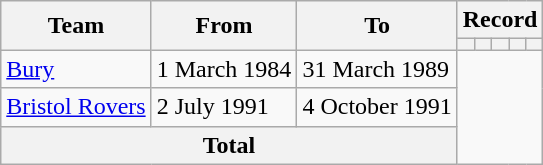<table class=wikitable style=text-align:center>
<tr>
<th rowspan=2>Team</th>
<th rowspan=2>From</th>
<th rowspan=2>To</th>
<th colspan=5>Record</th>
</tr>
<tr>
<th></th>
<th></th>
<th></th>
<th></th>
<th></th>
</tr>
<tr>
<td align=left><a href='#'>Bury</a></td>
<td align=left>1 March 1984</td>
<td align=left>31 March 1989<br></td>
</tr>
<tr>
<td align=left><a href='#'>Bristol Rovers</a></td>
<td align=left>2 July 1991</td>
<td align=left>4 October 1991<br></td>
</tr>
<tr>
<th colspan=3>Total<br></th>
</tr>
</table>
